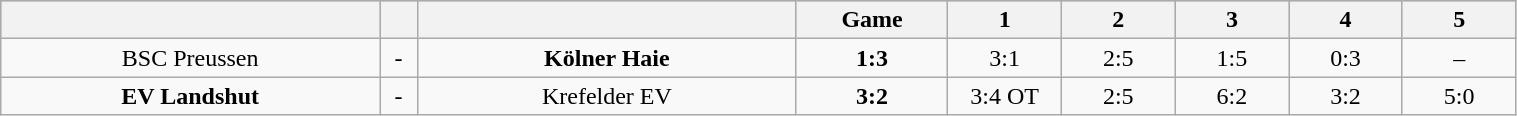<table class="wikitable" width="80%">
<tr style="background-color:#c0c0c0;">
<th style="width:25%;"></th>
<th style="width:2.5%;"></th>
<th style="width:25%;"></th>
<th style="width:10%;">Game</th>
<th style="width:7.5%;">1</th>
<th style="width:7.5%;">2</th>
<th style="width:7.5%;">3</th>
<th style="width:7.5%;">4</th>
<th style="width:7.5%;">5</th>
</tr>
<tr align="center">
<td>BSC Preussen</td>
<td>-</td>
<td><strong>Kölner Haie</strong></td>
<td><strong>1:3</strong></td>
<td>3:1</td>
<td>2:5</td>
<td>1:5</td>
<td>0:3</td>
<td>–</td>
</tr>
<tr align="center">
<td><strong>EV Landshut</strong></td>
<td>-</td>
<td>Krefelder EV</td>
<td><strong>3:2</strong></td>
<td>3:4 OT</td>
<td>2:5</td>
<td>6:2</td>
<td>3:2</td>
<td>5:0</td>
</tr>
</table>
